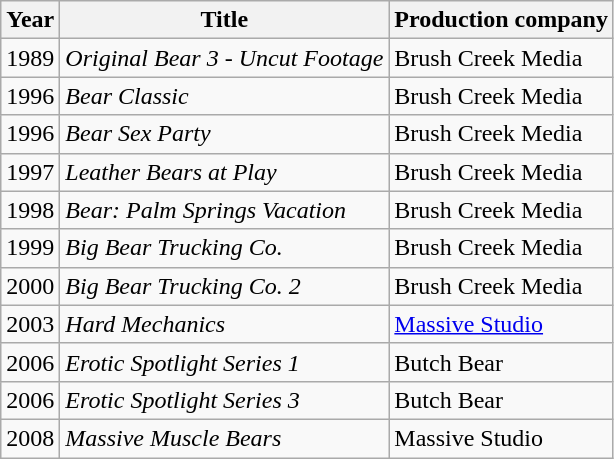<table class="wikitable sortable">
<tr>
<th>Year</th>
<th>Title</th>
<th>Production company</th>
</tr>
<tr>
<td>1989</td>
<td><em>Original Bear 3 - Uncut Footage</em></td>
<td>Brush Creek Media</td>
</tr>
<tr>
<td>1996</td>
<td><em>Bear Classic</em></td>
<td>Brush Creek Media</td>
</tr>
<tr>
<td>1996</td>
<td><em>Bear Sex Party</em></td>
<td>Brush Creek Media</td>
</tr>
<tr>
<td>1997</td>
<td><em>Leather Bears at Play</em></td>
<td>Brush Creek Media</td>
</tr>
<tr>
<td>1998</td>
<td><em>Bear: Palm Springs Vacation</em></td>
<td>Brush Creek Media</td>
</tr>
<tr>
<td>1999</td>
<td><em>Big Bear Trucking Co.</em></td>
<td>Brush Creek Media</td>
</tr>
<tr>
<td>2000</td>
<td><em>Big Bear Trucking Co. 2</em></td>
<td>Brush Creek Media</td>
</tr>
<tr>
<td>2003</td>
<td><em>Hard Mechanics</em></td>
<td><a href='#'>Massive Studio</a></td>
</tr>
<tr>
<td>2006</td>
<td><em>Erotic Spotlight Series 1</em></td>
<td>Butch Bear</td>
</tr>
<tr>
<td>2006</td>
<td><em>Erotic Spotlight Series 3</em></td>
<td>Butch Bear</td>
</tr>
<tr>
<td>2008</td>
<td><em>Massive Muscle Bears</em></td>
<td>Massive Studio</td>
</tr>
</table>
